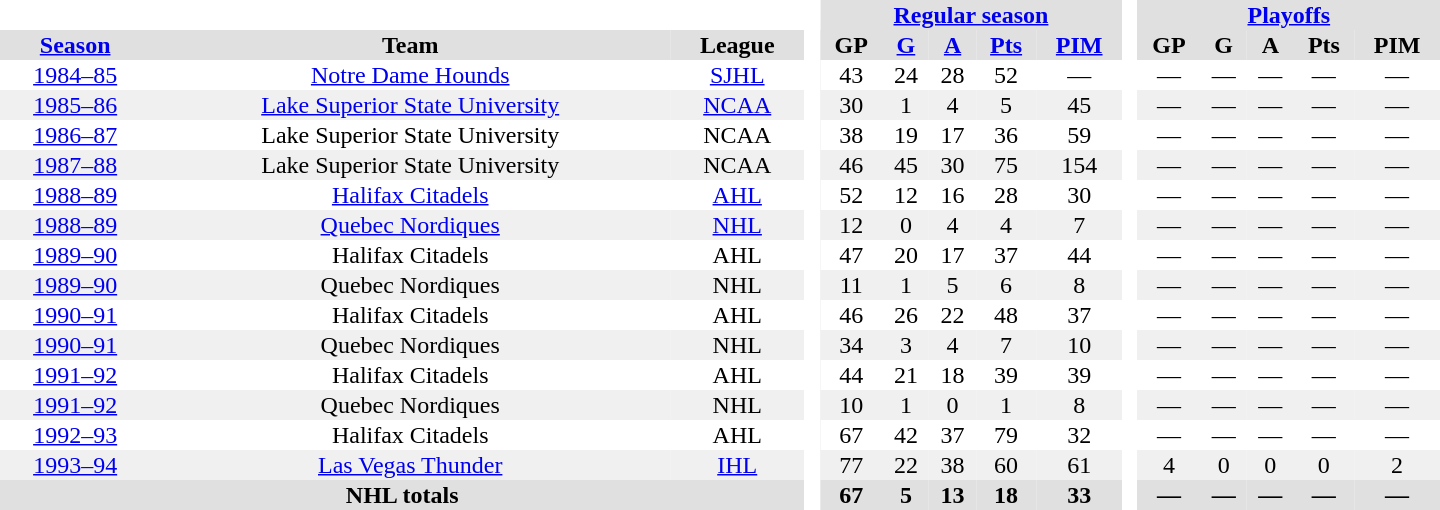<table border="0" cellpadding="1" cellspacing="0" style="text-align:center; width:60em">
<tr bgcolor="#e0e0e0">
<th colspan="3" bgcolor="#ffffff"> </th>
<th rowspan="99" bgcolor="#ffffff"> </th>
<th colspan="5"><a href='#'>Regular season</a></th>
<th rowspan="99" bgcolor="#ffffff"> </th>
<th colspan="5"><a href='#'>Playoffs</a></th>
</tr>
<tr bgcolor="#e0e0e0">
<th><a href='#'>Season</a></th>
<th>Team</th>
<th>League</th>
<th>GP</th>
<th><a href='#'>G</a></th>
<th><a href='#'>A</a></th>
<th><a href='#'>Pts</a></th>
<th><a href='#'>PIM</a></th>
<th>GP</th>
<th>G</th>
<th>A</th>
<th>Pts</th>
<th>PIM</th>
</tr>
<tr>
<td><a href='#'>1984–85</a></td>
<td><a href='#'>Notre Dame Hounds</a></td>
<td><a href='#'>SJHL</a></td>
<td>43</td>
<td>24</td>
<td>28</td>
<td>52</td>
<td>—</td>
<td>—</td>
<td>—</td>
<td>—</td>
<td>—</td>
<td>—</td>
</tr>
<tr bgcolor="#f0f0f0">
<td><a href='#'>1985–86</a></td>
<td><a href='#'>Lake Superior State University</a></td>
<td><a href='#'>NCAA</a></td>
<td>30</td>
<td>1</td>
<td>4</td>
<td>5</td>
<td>45</td>
<td>—</td>
<td>—</td>
<td>—</td>
<td>—</td>
<td>—</td>
</tr>
<tr>
<td><a href='#'>1986–87</a></td>
<td>Lake Superior State University</td>
<td>NCAA</td>
<td>38</td>
<td>19</td>
<td>17</td>
<td>36</td>
<td>59</td>
<td>—</td>
<td>—</td>
<td>—</td>
<td>—</td>
<td>—</td>
</tr>
<tr bgcolor="#f0f0f0">
<td><a href='#'>1987–88</a></td>
<td>Lake Superior State University</td>
<td>NCAA</td>
<td>46</td>
<td>45</td>
<td>30</td>
<td>75</td>
<td>154</td>
<td>—</td>
<td>—</td>
<td>—</td>
<td>—</td>
<td>—</td>
</tr>
<tr>
<td><a href='#'>1988–89</a></td>
<td><a href='#'>Halifax Citadels</a></td>
<td><a href='#'>AHL</a></td>
<td>52</td>
<td>12</td>
<td>16</td>
<td>28</td>
<td>30</td>
<td>—</td>
<td>—</td>
<td>—</td>
<td>—</td>
<td>—</td>
</tr>
<tr bgcolor="#f0f0f0">
<td><a href='#'>1988–89</a></td>
<td><a href='#'>Quebec Nordiques</a></td>
<td><a href='#'>NHL</a></td>
<td>12</td>
<td>0</td>
<td>4</td>
<td>4</td>
<td>7</td>
<td>—</td>
<td>—</td>
<td>—</td>
<td>—</td>
<td>—</td>
</tr>
<tr>
<td><a href='#'>1989–90</a></td>
<td>Halifax Citadels</td>
<td>AHL</td>
<td>47</td>
<td>20</td>
<td>17</td>
<td>37</td>
<td>44</td>
<td>—</td>
<td>—</td>
<td>—</td>
<td>—</td>
<td>—</td>
</tr>
<tr bgcolor="#f0f0f0">
<td><a href='#'>1989–90</a></td>
<td>Quebec Nordiques</td>
<td>NHL</td>
<td>11</td>
<td>1</td>
<td>5</td>
<td>6</td>
<td>8</td>
<td>—</td>
<td>—</td>
<td>—</td>
<td>—</td>
<td>—</td>
</tr>
<tr>
<td><a href='#'>1990–91</a></td>
<td>Halifax Citadels</td>
<td>AHL</td>
<td>46</td>
<td>26</td>
<td>22</td>
<td>48</td>
<td>37</td>
<td>—</td>
<td>—</td>
<td>—</td>
<td>—</td>
<td>—</td>
</tr>
<tr bgcolor="#f0f0f0">
<td><a href='#'>1990–91</a></td>
<td>Quebec Nordiques</td>
<td>NHL</td>
<td>34</td>
<td>3</td>
<td>4</td>
<td>7</td>
<td>10</td>
<td>—</td>
<td>—</td>
<td>—</td>
<td>—</td>
<td>—</td>
</tr>
<tr>
<td><a href='#'>1991–92</a></td>
<td>Halifax Citadels</td>
<td>AHL</td>
<td>44</td>
<td>21</td>
<td>18</td>
<td>39</td>
<td>39</td>
<td>—</td>
<td>—</td>
<td>—</td>
<td>—</td>
<td>—</td>
</tr>
<tr bgcolor="#f0f0f0">
<td><a href='#'>1991–92</a></td>
<td>Quebec Nordiques</td>
<td>NHL</td>
<td>10</td>
<td>1</td>
<td>0</td>
<td>1</td>
<td>8</td>
<td>—</td>
<td>—</td>
<td>—</td>
<td>—</td>
<td>—</td>
</tr>
<tr>
<td><a href='#'>1992–93</a></td>
<td>Halifax Citadels</td>
<td>AHL</td>
<td>67</td>
<td>42</td>
<td>37</td>
<td>79</td>
<td>32</td>
<td>—</td>
<td>—</td>
<td>—</td>
<td>—</td>
<td>—</td>
</tr>
<tr bgcolor="#f0f0f0">
<td><a href='#'>1993–94</a></td>
<td><a href='#'>Las Vegas Thunder</a></td>
<td><a href='#'>IHL</a></td>
<td>77</td>
<td>22</td>
<td>38</td>
<td>60</td>
<td>61</td>
<td>4</td>
<td>0</td>
<td>0</td>
<td>0</td>
<td>2</td>
</tr>
<tr>
</tr>
<tr ALIGN="center" bgcolor="#e0e0e0">
<th colspan="3">NHL totals</th>
<th ALIGN="center">67</th>
<th ALIGN="center">5</th>
<th ALIGN="center">13</th>
<th ALIGN="center">18</th>
<th ALIGN="center">33</th>
<th ALIGN="center">—</th>
<th ALIGN="center">—</th>
<th ALIGN="center">—</th>
<th ALIGN="center">—</th>
<th ALIGN="center">—</th>
</tr>
</table>
